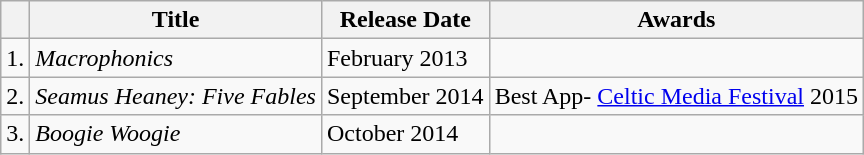<table class="wikitable">
<tr>
<th></th>
<th>Title</th>
<th>Release Date</th>
<th>Awards</th>
</tr>
<tr>
<td>1.</td>
<td><em>Macrophonics</em></td>
<td>February 2013</td>
<td></td>
</tr>
<tr>
<td>2.</td>
<td><em>Seamus Heaney: Five Fables</em></td>
<td>September 2014</td>
<td>Best App- <a href='#'>Celtic Media Festival</a> 2015</td>
</tr>
<tr>
<td>3.</td>
<td><em>Boogie Woogie</em></td>
<td>October 2014</td>
<td></td>
</tr>
</table>
